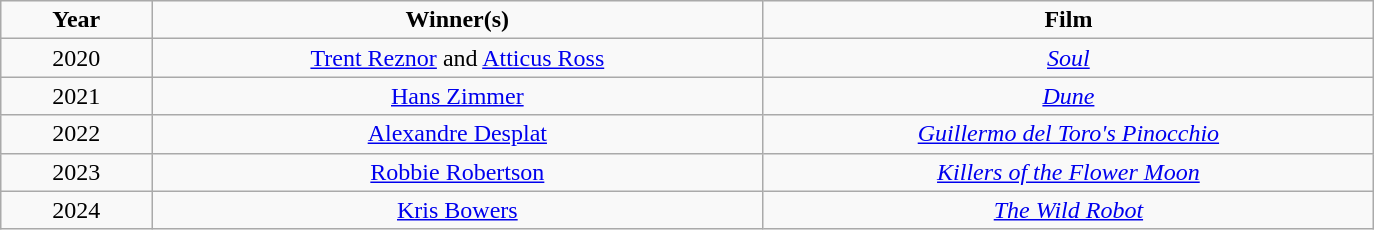<table class="wikitable" width="auto" cellpadding="5">
<tr style="text-align:center;">
<td style="width: 70pt;"><strong>Year</strong></td>
<td style="width: 300pt;"><strong>Winner(s)</strong></td>
<td style="width: 300pt;"><strong>Film</strong></td>
</tr>
<tr style="text-align:center;">
<td>2020</td>
<td><a href='#'>Trent Reznor</a> and <a href='#'>Atticus Ross</a></td>
<td><em><a href='#'>Soul</a></em></td>
</tr>
<tr style="text-align:center;">
<td>2021</td>
<td><a href='#'>Hans Zimmer</a></td>
<td><em><a href='#'>Dune</a></em></td>
</tr>
<tr style="text-align:center;">
<td>2022</td>
<td><a href='#'>Alexandre Desplat</a></td>
<td><em><a href='#'>Guillermo del Toro's Pinocchio</a></em></td>
</tr>
<tr style="text-align:center;">
<td>2023</td>
<td><a href='#'>Robbie Robertson</a> </td>
<td><em><a href='#'>Killers of the Flower Moon</a></em></td>
</tr>
<tr style="text-align:center;">
<td>2024</td>
<td><a href='#'>Kris Bowers</a></td>
<td><em><a href='#'>The Wild Robot</a></em></td>
</tr>
</table>
